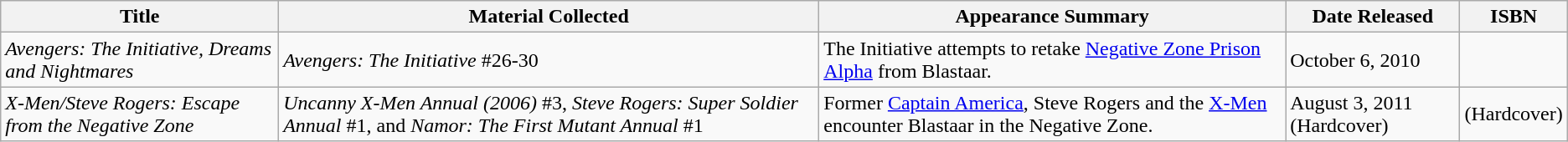<table class="wikitable">
<tr>
<th>Title</th>
<th>Material Collected</th>
<th>Appearance Summary</th>
<th>Date Released</th>
<th>ISBN</th>
</tr>
<tr>
<td><em>Avengers: The Initiative, Dreams and Nightmares</em></td>
<td><em>Avengers: The Initiative</em> #26-30</td>
<td>The Initiative attempts to retake <a href='#'>Negative Zone Prison Alpha</a> from Blastaar.</td>
<td>October 6, 2010</td>
<td></td>
</tr>
<tr>
<td><em>X-Men/Steve Rogers: Escape from the Negative Zone</em></td>
<td><em>Uncanny X-Men Annual (2006)</em> #3, <em>Steve Rogers: Super Soldier Annual</em> #1, and <em>Namor: The First Mutant Annual</em> #1</td>
<td>Former <a href='#'>Captain America</a>, Steve Rogers and the <a href='#'>X-Men</a> encounter Blastaar in the Negative Zone.</td>
<td>August 3, 2011 (Hardcover)</td>
<td> (Hardcover)</td>
</tr>
</table>
